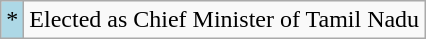<table class="wikitable">
<tr>
<td style="background:#add8e6;">*</td>
<td>Elected as Chief Minister of Tamil Nadu</td>
</tr>
</table>
